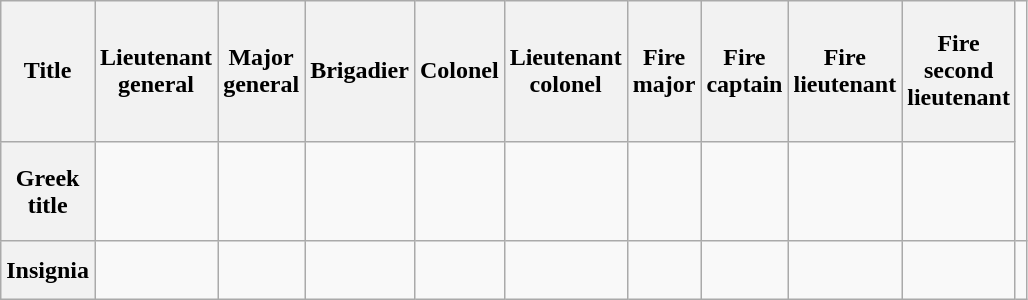<table class="wikitable" style="text-align: center; width: 180px; height: 200px;">
<tr>
<th scope="row">Title</th>
<th scope="col">Lieutenant general</th>
<th scope="col">Major general</th>
<th scope="col">Brigadier</th>
<th scope="col">Colonel</th>
<th scope="col">Lieutenant colonel</th>
<th scope="col">Fire major</th>
<th scope="col">Fire captain</th>
<th scope="col">Fire lieutenant</th>
<th scope="col">Fire second lieutenant</th>
</tr>
<tr>
<th scope="row">Greek title</th>
<td><br></td>
<td><br></td>
<td><br></td>
<td><br></td>
<td><br></td>
<td><br></td>
<td><br></td>
<td><br></td>
<td><br></td>
</tr>
<tr>
<th scope="row">Insignia</th>
<td></td>
<td></td>
<td></td>
<td></td>
<td></td>
<td></td>
<td></td>
<td></td>
<td></td>
<td></td>
</tr>
</table>
